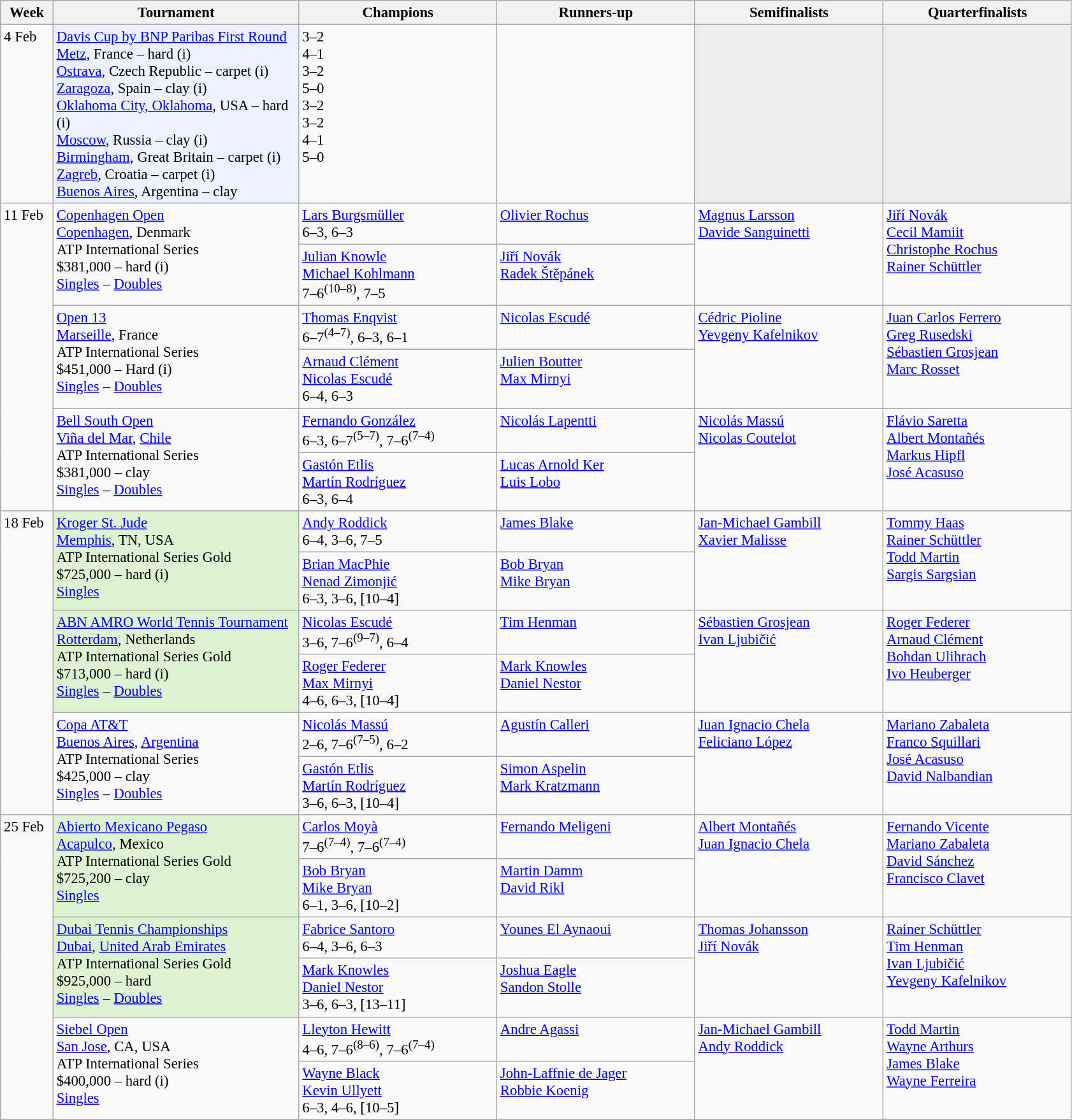<table class=wikitable style=font-size:95%>
<tr>
<th style="width:48px;">Week</th>
<th style="width:250px;">Tournament</th>
<th style="width:200px;">Champions</th>
<th style="width:200px;">Runners-up</th>
<th style="width:190px;">Semifinalists</th>
<th style="width:190px;">Quarterfinalists</th>
</tr>
<tr valign=top>
<td>4 Feb</td>
<td style="background:#ECF2FF;"><a href='#'>Davis Cup by BNP Paribas First Round</a><br><a href='#'>Metz</a>, France – hard (i)<br><a href='#'>Ostrava</a>, Czech Republic – carpet (i)<br><a href='#'>Zaragoza</a>, Spain – clay (i) <br><a href='#'>Oklahoma City, Oklahoma</a>, USA – hard (i) <br><a href='#'>Moscow</a>, Russia – clay (i) <br><a href='#'>Birmingham</a>, Great Britain – carpet (i)<br><a href='#'>Zagreb</a>, Croatia – carpet (i) <br><a href='#'>Buenos Aires</a>, Argentina  – clay</td>
<td> 3–2<br> 4–1<br> 3–2<br> 5–0<br> 3–2<br>  3–2<br> 4–1<br> 5–0</td>
<td><br><br><br><br><br><br><br></td>
<td bgcolor=#ededed></td>
<td bgcolor=#ededed></td>
</tr>
<tr valign=top>
<td rowspan=6>11 Feb</td>
<td rowspan=2><a href='#'>Copenhagen Open</a><br> <a href='#'>Copenhagen</a>, Denmark<br>ATP International Series<br>$381,000 – hard (i) <br> <a href='#'>Singles</a> – <a href='#'>Doubles</a></td>
<td> <a href='#'>Lars Burgsmüller</a><br>6–3, 6–3</td>
<td> <a href='#'>Olivier Rochus</a></td>
<td rowspan=2> <a href='#'>Magnus Larsson</a><br> <a href='#'>Davide Sanguinetti</a></td>
<td rowspan=2> <a href='#'>Jiří Novák</a><br> <a href='#'>Cecil Mamiit</a><br> <a href='#'>Christophe Rochus</a><br> <a href='#'>Rainer Schüttler</a></td>
</tr>
<tr valign=top>
<td> <a href='#'>Julian Knowle</a><br> <a href='#'>Michael Kohlmann</a><br>7–6<sup>(10–8)</sup>, 7–5</td>
<td> <a href='#'>Jiří Novák</a><br> <a href='#'>Radek Štěpánek</a></td>
</tr>
<tr valign=top>
<td rowspan=2><a href='#'>Open 13</a><br> <a href='#'>Marseille</a>, France<br>ATP International Series<br>$451,000 – Hard (i) <br> <a href='#'>Singles</a> – <a href='#'>Doubles</a></td>
<td> <a href='#'>Thomas Enqvist</a><br>6–7<sup>(4–7)</sup>, 6–3, 6–1</td>
<td> <a href='#'>Nicolas Escudé</a></td>
<td rowspan=2> <a href='#'>Cédric Pioline</a><br> <a href='#'>Yevgeny Kafelnikov</a></td>
<td rowspan=2> <a href='#'>Juan Carlos Ferrero</a><br> <a href='#'>Greg Rusedski</a><br> <a href='#'>Sébastien Grosjean</a><br> <a href='#'>Marc Rosset</a></td>
</tr>
<tr valign=top>
<td> <a href='#'>Arnaud Clément</a><br> <a href='#'>Nicolas Escudé</a><br>6–4, 6–3</td>
<td> <a href='#'>Julien Boutter</a><br> <a href='#'>Max Mirnyi</a></td>
</tr>
<tr valign=top>
<td rowspan=2><a href='#'>Bell South Open</a><br> <a href='#'>Viña del Mar</a>, <a href='#'>Chile</a><br>ATP International Series<br>$381,000 – clay <br> <a href='#'>Singles</a> – <a href='#'>Doubles</a></td>
<td> <a href='#'>Fernando González</a><br>6–3, 6–7<sup>(5–7)</sup>, 7–6<sup>(7–4)</sup></td>
<td> <a href='#'>Nicolás Lapentti</a></td>
<td rowspan=2> <a href='#'>Nicolás Massú</a><br> <a href='#'>Nicolas Coutelot</a></td>
<td rowspan=2> <a href='#'>Flávio Saretta</a><br> <a href='#'>Albert Montañés</a><br> <a href='#'>Markus Hipfl</a><br> <a href='#'>José Acasuso</a></td>
</tr>
<tr valign=top>
<td> <a href='#'>Gastón Etlis</a><br> <a href='#'>Martín Rodríguez</a><br>6–3, 6–4</td>
<td> <a href='#'>Lucas Arnold Ker</a><br> <a href='#'>Luis Lobo</a></td>
</tr>
<tr valign=top>
<td rowspan=6>18 Feb</td>
<td bgcolor=#DDF3D1 rowspan=2><a href='#'>Kroger St. Jude</a><br> <a href='#'>Memphis</a>, TN, USA<br>ATP International Series Gold<br>$725,000 – hard (i) <br> <a href='#'>Singles</a></td>
<td> <a href='#'>Andy Roddick</a><br>6–4, 3–6, 7–5</td>
<td> <a href='#'>James Blake</a></td>
<td rowspan=2> <a href='#'>Jan-Michael Gambill</a><br> <a href='#'>Xavier Malisse</a></td>
<td rowspan=2> <a href='#'>Tommy Haas</a><br> <a href='#'>Rainer Schüttler</a><br> <a href='#'>Todd Martin</a><br> <a href='#'>Sargis Sargsian</a></td>
</tr>
<tr valign=top>
<td> <a href='#'>Brian MacPhie</a><br> <a href='#'>Nenad Zimonjić</a><br>6–3, 3–6, [10–4]</td>
<td> <a href='#'>Bob Bryan</a><br> <a href='#'>Mike Bryan</a></td>
</tr>
<tr valign=top>
<td bgcolor=#DDF3D1 rowspan=2><a href='#'>ABN AMRO World Tennis Tournament</a><br> <a href='#'>Rotterdam</a>, Netherlands<br>ATP International Series Gold<br>$713,000 – hard (i) <br> <a href='#'>Singles</a> – <a href='#'>Doubles</a></td>
<td> <a href='#'>Nicolas Escudé</a><br>3–6, 7–6<sup>(9–7)</sup>, 6–4</td>
<td> <a href='#'>Tim Henman</a></td>
<td rowspan=2> <a href='#'>Sébastien Grosjean</a><br> <a href='#'>Ivan Ljubičić</a></td>
<td rowspan=2> <a href='#'>Roger Federer</a><br> <a href='#'>Arnaud Clément</a><br> <a href='#'>Bohdan Ulihrach</a><br> <a href='#'>Ivo Heuberger</a></td>
</tr>
<tr valign=top>
<td> <a href='#'>Roger Federer</a><br> <a href='#'>Max Mirnyi</a><br>4–6, 6–3, [10–4]</td>
<td> <a href='#'>Mark Knowles</a><br> <a href='#'>Daniel Nestor</a></td>
</tr>
<tr valign=top>
<td rowspan=2><a href='#'>Copa AT&T</a><br> <a href='#'>Buenos Aires</a>, <a href='#'>Argentina</a><br>ATP International Series<br>$425,000 – clay  <br> <a href='#'>Singles</a> – <a href='#'>Doubles</a></td>
<td> <a href='#'>Nicolás Massú</a><br>2–6, 7–6<sup>(7–5)</sup>, 6–2</td>
<td> <a href='#'>Agustín Calleri</a></td>
<td rowspan=2> <a href='#'>Juan Ignacio Chela</a><br> <a href='#'>Feliciano López</a></td>
<td rowspan=2> <a href='#'>Mariano Zabaleta</a><br> <a href='#'>Franco Squillari</a><br> <a href='#'>José Acasuso</a><br> <a href='#'>David Nalbandian</a></td>
</tr>
<tr valign=top>
<td> <a href='#'>Gastón Etlis</a><br> <a href='#'>Martín Rodríguez</a><br>3–6, 6–3, [10–4]</td>
<td> <a href='#'>Simon Aspelin</a><br> <a href='#'>Mark Kratzmann</a></td>
</tr>
<tr valign=top>
<td rowspan=6>25 Feb</td>
<td bgcolor=#DDF3D1 rowspan=2><a href='#'>Abierto Mexicano Pegaso</a><br> <a href='#'>Acapulco</a>, Mexico<br>ATP International Series Gold<br>$725,200 – clay <br> <a href='#'>Singles</a></td>
<td> <a href='#'>Carlos Moyà</a><br>7–6<sup>(7–4)</sup>, 7–6<sup>(7–4)</sup></td>
<td> <a href='#'>Fernando Meligeni</a></td>
<td rowspan=2> <a href='#'>Albert Montañés</a><br> <a href='#'>Juan Ignacio Chela</a></td>
<td rowspan=2> <a href='#'>Fernando Vicente</a><br> <a href='#'>Mariano Zabaleta</a><br> <a href='#'>David Sánchez</a><br> <a href='#'>Francisco Clavet</a></td>
</tr>
<tr valign=top>
<td> <a href='#'>Bob Bryan</a><br> <a href='#'>Mike Bryan</a><br>6–1, 3–6, [10–2]</td>
<td> <a href='#'>Martin Damm</a><br> <a href='#'>David Rikl</a></td>
</tr>
<tr valign=top>
<td bgcolor=#DDF3D1 rowspan=2><a href='#'>Dubai Tennis Championships</a><br> <a href='#'>Dubai</a>, <a href='#'>United Arab Emirates</a><br>ATP International Series Gold<br>$925,000 – hard <br> <a href='#'>Singles</a> – <a href='#'>Doubles</a></td>
<td> <a href='#'>Fabrice Santoro</a><br>6–4, 3–6, 6–3</td>
<td> <a href='#'>Younes El Aynaoui</a></td>
<td rowspan=2> <a href='#'>Thomas Johansson</a><br> <a href='#'>Jiří Novák</a></td>
<td rowspan=2> <a href='#'>Rainer Schüttler</a><br> <a href='#'>Tim Henman</a><br> <a href='#'>Ivan Ljubičić</a><br> <a href='#'>Yevgeny Kafelnikov</a></td>
</tr>
<tr valign=top>
<td> <a href='#'>Mark Knowles</a><br> <a href='#'>Daniel Nestor</a><br>3–6, 6–3, [13–11]</td>
<td> <a href='#'>Joshua Eagle</a><br> <a href='#'>Sandon Stolle</a></td>
</tr>
<tr valign=top>
<td rowspan=2><a href='#'>Siebel Open</a><br> <a href='#'>San Jose</a>, CA, USA<br>ATP International Series<br>$400,000 – hard (i) <br> <a href='#'>Singles</a></td>
<td> <a href='#'>Lleyton Hewitt</a><br>4–6, 7–6<sup>(8–6)</sup>, 7–6<sup>(7–4)</sup></td>
<td> <a href='#'>Andre Agassi</a></td>
<td rowspan=2> <a href='#'>Jan-Michael Gambill</a><br> <a href='#'>Andy Roddick</a></td>
<td rowspan=2> <a href='#'>Todd Martin</a><br> <a href='#'>Wayne Arthurs</a><br> <a href='#'>James Blake</a><br> <a href='#'>Wayne Ferreira</a></td>
</tr>
<tr valign=top>
<td> <a href='#'>Wayne Black</a><br> <a href='#'>Kevin Ullyett</a><br>6–3, 4–6, [10–5]</td>
<td> <a href='#'>John-Laffnie de Jager</a><br> <a href='#'>Robbie Koenig</a></td>
</tr>
</table>
